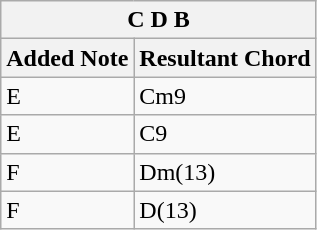<table class="wikitable">
<tr>
<th colspan="2">C D B</th>
</tr>
<tr>
<th>Added Note</th>
<th>Resultant Chord</th>
</tr>
<tr>
<td>E</td>
<td>Cm9</td>
</tr>
<tr>
<td>E</td>
<td>C9</td>
</tr>
<tr>
<td>F</td>
<td>Dm(13)</td>
</tr>
<tr>
<td>F</td>
<td>D(13)</td>
</tr>
</table>
